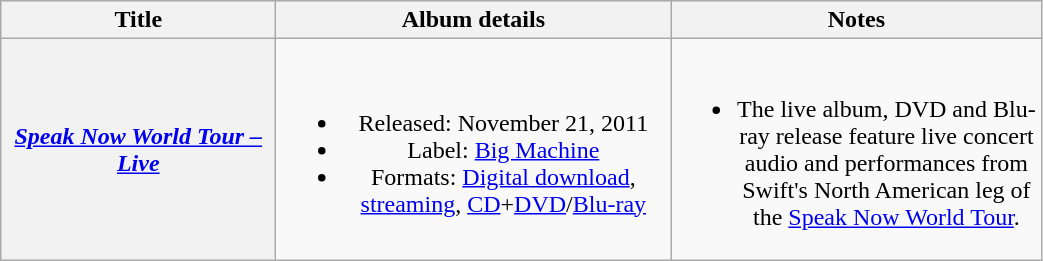<table class="wikitable plainrowheaders" style="text-align:center;">
<tr>
<th scope="col" style="width:11em;">Title</th>
<th scope="col" style="width:16em;">Album details</th>
<th scope="col" style="width:15em;">Notes</th>
</tr>
<tr>
<th scope="row"><em><a href='#'>Speak Now World Tour – Live</a></em>  </th>
<td><br><ul><li>Released: November 21, 2011</li><li>Label: <a href='#'>Big Machine</a></li><li>Formats: <a href='#'>Digital download</a>, <a href='#'>streaming</a>, <a href='#'>CD</a>+<a href='#'>DVD</a>/<a href='#'>Blu-ray</a></li></ul></td>
<td><br><ul><li>The live album, DVD and Blu-ray release feature live concert audio and performances from Swift's North American leg of the <a href='#'>Speak Now World Tour</a>.</li></ul></td>
</tr>
</table>
